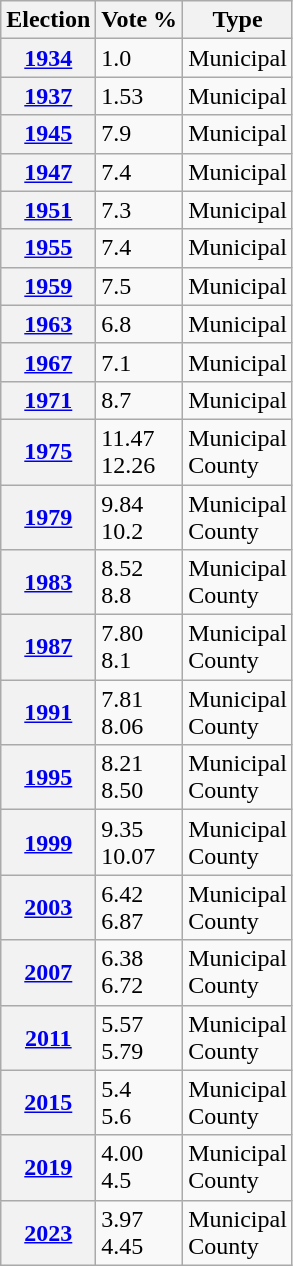<table class=wikitable>
<tr>
<th>Election</th>
<th style=line-height:100%>Vote %</th>
<th>Type</th>
</tr>
<tr>
<th><a href='#'>1934</a></th>
<td>1.0</td>
<td>Municipal</td>
</tr>
<tr>
<th><a href='#'>1937</a></th>
<td>1.53</td>
<td>Municipal</td>
</tr>
<tr>
<th><a href='#'>1945</a></th>
<td>7.9</td>
<td>Municipal</td>
</tr>
<tr>
<th><a href='#'>1947</a></th>
<td>7.4</td>
<td>Municipal</td>
</tr>
<tr>
<th><a href='#'>1951</a></th>
<td>7.3</td>
<td>Municipal</td>
</tr>
<tr>
<th><a href='#'>1955</a></th>
<td>7.4</td>
<td>Municipal</td>
</tr>
<tr>
<th><a href='#'>1959</a></th>
<td>7.5</td>
<td>Municipal</td>
</tr>
<tr>
<th><a href='#'>1963</a></th>
<td>6.8</td>
<td>Municipal</td>
</tr>
<tr>
<th><a href='#'>1967</a></th>
<td>7.1</td>
<td>Municipal</td>
</tr>
<tr>
<th><a href='#'>1971</a></th>
<td>8.7</td>
<td>Municipal</td>
</tr>
<tr>
<th><a href='#'>1975</a></th>
<td>11.47<br>12.26</td>
<td>Municipal<br>County</td>
</tr>
<tr>
<th><a href='#'>1979</a></th>
<td>9.84<br>10.2</td>
<td>Municipal<br>County</td>
</tr>
<tr>
<th><a href='#'>1983</a></th>
<td>8.52<br>8.8</td>
<td>Municipal<br>County</td>
</tr>
<tr>
<th><a href='#'>1987</a></th>
<td>7.80<br>8.1</td>
<td>Municipal<br>County</td>
</tr>
<tr>
<th><a href='#'>1991</a></th>
<td>7.81<br>8.06</td>
<td>Municipal<br>County</td>
</tr>
<tr>
<th><a href='#'>1995</a></th>
<td>8.21<br>8.50</td>
<td>Municipal<br>County</td>
</tr>
<tr>
<th><a href='#'>1999</a></th>
<td>9.35<br>10.07</td>
<td>Municipal<br>County</td>
</tr>
<tr>
<th><a href='#'>2003</a></th>
<td>6.42<br>6.87</td>
<td>Municipal<br>County</td>
</tr>
<tr>
<th><a href='#'>2007</a></th>
<td>6.38<br>6.72</td>
<td>Municipal<br>County</td>
</tr>
<tr>
<th><a href='#'>2011</a></th>
<td>5.57<br>5.79</td>
<td>Municipal<br>County</td>
</tr>
<tr>
<th><a href='#'>2015</a></th>
<td>5.4<br>5.6</td>
<td>Municipal<br>County</td>
</tr>
<tr>
<th><a href='#'>2019</a></th>
<td>4.00<br>4.5</td>
<td>Municipal<br>County</td>
</tr>
<tr>
<th><a href='#'>2023</a></th>
<td>3.97<br>4.45</td>
<td>Municipal<br>County</td>
</tr>
</table>
